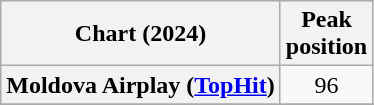<table class="wikitable plainrowheaders" style="text-align:center">
<tr>
<th scope="col">Chart (2024)</th>
<th scope="col">Peak<br>position</th>
</tr>
<tr>
<th scope="row">Moldova Airplay (<a href='#'>TopHit</a>)</th>
<td>96</td>
</tr>
<tr>
</tr>
</table>
